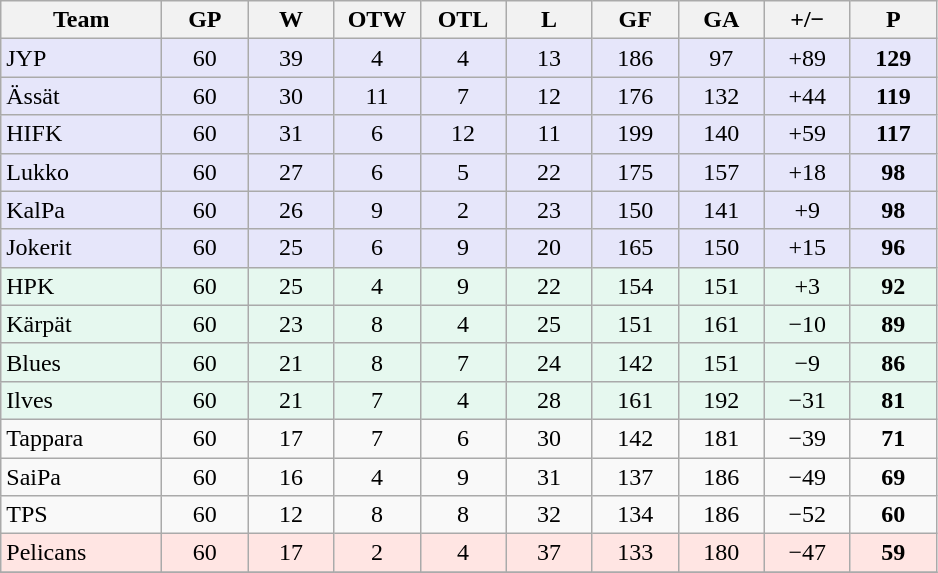<table class="wikitable sortable" style="text-align:center;">
<tr>
<th width=100px>Team</th>
<th width=50px>GP</th>
<th width=50px>W</th>
<th width=50px>OTW</th>
<th width=50px>OTL</th>
<th width=50px>L</th>
<th width=50px>GF</th>
<th width=50px>GA</th>
<th width=50px>+/−</th>
<th width=50px>P</th>
</tr>
<tr bgcolor="#e6e6fa">
<td align=left>JYP</td>
<td>60</td>
<td>39</td>
<td>4</td>
<td>4</td>
<td>13</td>
<td>186</td>
<td>97</td>
<td>+89</td>
<td><strong>129</strong></td>
</tr>
<tr bgcolor="#e6e6fa">
<td align=left>Ässät</td>
<td>60</td>
<td>30</td>
<td>11</td>
<td>7</td>
<td>12</td>
<td>176</td>
<td>132</td>
<td>+44</td>
<td><strong>119</strong></td>
</tr>
<tr bgcolor="#e6e6fa">
<td align=left>HIFK</td>
<td>60</td>
<td>31</td>
<td>6</td>
<td>12</td>
<td>11</td>
<td>199</td>
<td>140</td>
<td>+59</td>
<td><strong>117</strong></td>
</tr>
<tr bgcolor="#e6e6fa">
<td align=left>Lukko</td>
<td>60</td>
<td>27</td>
<td>6</td>
<td>5</td>
<td>22</td>
<td>175</td>
<td>157</td>
<td>+18</td>
<td><strong>98</strong></td>
</tr>
<tr bgcolor="#e6e6fa">
<td align=left>KalPa</td>
<td>60</td>
<td>26</td>
<td>9</td>
<td>2</td>
<td>23</td>
<td>150</td>
<td>141</td>
<td>+9</td>
<td><strong>98</strong></td>
</tr>
<tr bgcolor="#e6e6fa">
<td align=left>Jokerit</td>
<td>60</td>
<td>25</td>
<td>6</td>
<td>9</td>
<td>20</td>
<td>165</td>
<td>150</td>
<td>+15</td>
<td><strong>96</strong></td>
</tr>
<tr bgcolor="#e6f8ef">
<td align=left>HPK</td>
<td>60</td>
<td>25</td>
<td>4</td>
<td>9</td>
<td>22</td>
<td>154</td>
<td>151</td>
<td>+3</td>
<td><strong>92</strong></td>
</tr>
<tr bgcolor="#e6f8ef">
<td align=left>Kärpät</td>
<td>60</td>
<td>23</td>
<td>8</td>
<td>4</td>
<td>25</td>
<td>151</td>
<td>161</td>
<td>−10</td>
<td><strong>89</strong></td>
</tr>
<tr bgcolor="#e6f8ef">
<td align=left>Blues</td>
<td>60</td>
<td>21</td>
<td>8</td>
<td>7</td>
<td>24</td>
<td>142</td>
<td>151</td>
<td>−9</td>
<td><strong>86</strong></td>
</tr>
<tr bgcolor="#e6f8ef">
<td align=left>Ilves</td>
<td>60</td>
<td>21</td>
<td>7</td>
<td>4</td>
<td>28</td>
<td>161</td>
<td>192</td>
<td>−31</td>
<td><strong>81</strong></td>
</tr>
<tr>
<td align=left>Tappara</td>
<td>60</td>
<td>17</td>
<td>7</td>
<td>6</td>
<td>30</td>
<td>142</td>
<td>181</td>
<td>−39</td>
<td><strong>71</strong></td>
</tr>
<tr>
<td align=left>SaiPa</td>
<td>60</td>
<td>16</td>
<td>4</td>
<td>9</td>
<td>31</td>
<td>137</td>
<td>186</td>
<td>−49</td>
<td><strong>69</strong></td>
</tr>
<tr>
<td align=left>TPS</td>
<td>60</td>
<td>12</td>
<td>8</td>
<td>8</td>
<td>32</td>
<td>134</td>
<td>186</td>
<td>−52</td>
<td><strong>60</strong></td>
</tr>
<tr bgcolor="#ffe5e3">
<td align=left>Pelicans</td>
<td>60</td>
<td>17</td>
<td>2</td>
<td>4</td>
<td>37</td>
<td>133</td>
<td>180</td>
<td>−47</td>
<td><strong>59</strong></td>
</tr>
<tr>
</tr>
</table>
